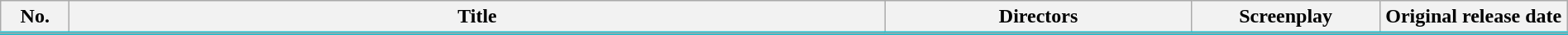<table class="wikitable" style="width:100%; margin:auto; background:#FFF;">
<tr style="border-bottom: 3px solid #20BDCC;">
<th style="width:3em;">No.</th>
<th>Title</th>
<th style="width:15em">Directors</th>
<th style="width:9em">Screenplay</th>
<th style="width:9em;">Original release date</th>
</tr>
<tr>
</tr>
</table>
